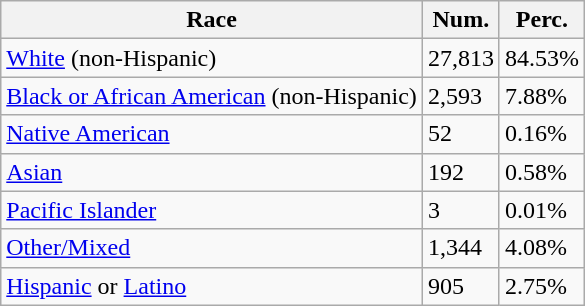<table class="wikitable">
<tr>
<th>Race</th>
<th>Num.</th>
<th>Perc.</th>
</tr>
<tr>
<td><a href='#'>White</a> (non-Hispanic)</td>
<td>27,813</td>
<td>84.53%</td>
</tr>
<tr>
<td><a href='#'>Black or African American</a> (non-Hispanic)</td>
<td>2,593</td>
<td>7.88%</td>
</tr>
<tr>
<td><a href='#'>Native American</a></td>
<td>52</td>
<td>0.16%</td>
</tr>
<tr>
<td><a href='#'>Asian</a></td>
<td>192</td>
<td>0.58%</td>
</tr>
<tr>
<td><a href='#'>Pacific Islander</a></td>
<td>3</td>
<td>0.01%</td>
</tr>
<tr>
<td><a href='#'>Other/Mixed</a></td>
<td>1,344</td>
<td>4.08%</td>
</tr>
<tr>
<td><a href='#'>Hispanic</a> or <a href='#'>Latino</a></td>
<td>905</td>
<td>2.75%</td>
</tr>
</table>
